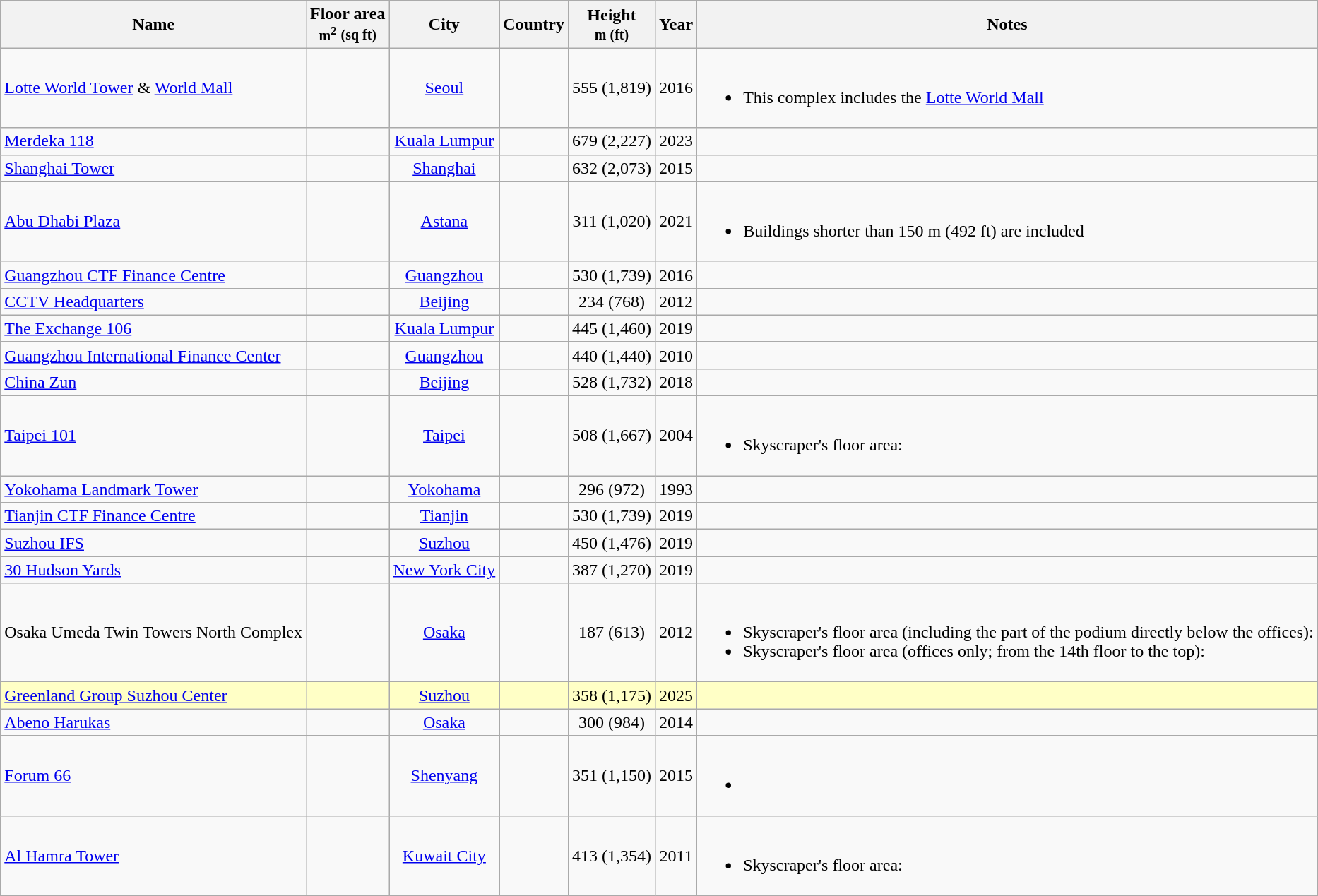<table class="wikitable sortable" style="text-align:center">
<tr>
<th scope="col">Name</th>
<th scope="col">Floor area<br><small>m<sup>2</sup></small> <small>(sq ft)</small></th>
<th scope="col">City</th>
<th scope="col">Country</th>
<th scope="col">Height<br><small>m (ft)</small></th>
<th scope="col">Year</th>
<th scope="col" class="unsortable">Notes</th>
</tr>
<tr>
<td align="left"><a href='#'>Lotte World Tower</a> & <a href='#'>World Mall</a></td>
<td></td>
<td><a href='#'>Seoul</a></td>
<td></td>
<td>555 (1,819)</td>
<td>2016</td>
<td align="left"><br><ul><li>This complex includes the <a href='#'>Lotte World Mall</a></li></ul></td>
</tr>
<tr>
<td align="left"><a href='#'>Merdeka 118</a></td>
<td></td>
<td><a href='#'>Kuala Lumpur</a></td>
<td></td>
<td>679 (2,227)</td>
<td>2023</td>
<td align="left"></td>
</tr>
<tr>
<td align="left"><a href='#'>Shanghai Tower</a></td>
<td></td>
<td><a href='#'>Shanghai</a></td>
<td></td>
<td>632 (2,073)</td>
<td>2015</td>
<td align="left"></td>
</tr>
<tr>
<td align="left"><a href='#'>Abu Dhabi Plaza</a></td>
<td></td>
<td><a href='#'>Astana</a></td>
<td></td>
<td>311 (1,020)</td>
<td>2021</td>
<td align="left"><br><ul><li>Buildings shorter than 150 m (492 ft) are included</li></ul></td>
</tr>
<tr>
<td align="left"><a href='#'>Guangzhou CTF Finance Centre</a></td>
<td></td>
<td><a href='#'>Guangzhou</a></td>
<td></td>
<td>530 (1,739)</td>
<td>2016</td>
<td align="left"></td>
</tr>
<tr>
<td align="left"><a href='#'>CCTV Headquarters</a></td>
<td></td>
<td><a href='#'>Beijing</a></td>
<td></td>
<td>234 (768)</td>
<td>2012</td>
<td align="left"></td>
</tr>
<tr>
<td align="left"><a href='#'>The Exchange 106</a></td>
<td></td>
<td><a href='#'>Kuala Lumpur</a></td>
<td></td>
<td>445 (1,460)</td>
<td>2019</td>
<td align="left"></td>
</tr>
<tr>
<td align="left"><a href='#'>Guangzhou International Finance Center</a></td>
<td></td>
<td><a href='#'>Guangzhou</a></td>
<td></td>
<td>440 (1,440)</td>
<td>2010</td>
<td align="left"></td>
</tr>
<tr>
<td align="left"><a href='#'>China Zun</a></td>
<td></td>
<td><a href='#'>Beijing</a></td>
<td></td>
<td>528 (1,732)</td>
<td>2018</td>
<td align="left"></td>
</tr>
<tr>
<td align="left"><a href='#'>Taipei 101</a></td>
<td></td>
<td><a href='#'>Taipei</a></td>
<td></td>
<td>508 (1,667)</td>
<td>2004</td>
<td align="left"><br><ul><li>Skyscraper's floor area: </li></ul></td>
</tr>
<tr>
<td align="left"><a href='#'>Yokohama Landmark Tower</a></td>
<td></td>
<td><a href='#'>Yokohama</a></td>
<td></td>
<td>296 (972)</td>
<td>1993</td>
<td align="left"></td>
</tr>
<tr>
<td align="left"><a href='#'>Tianjin CTF Finance Centre</a></td>
<td></td>
<td><a href='#'>Tianjin</a></td>
<td></td>
<td>530 (1,739)</td>
<td>2019</td>
<td align="left"></td>
</tr>
<tr>
<td align="left"><a href='#'>Suzhou IFS</a></td>
<td></td>
<td><a href='#'>Suzhou</a></td>
<td></td>
<td>450 (1,476)</td>
<td>2019</td>
<td align="left"></td>
</tr>
<tr>
<td align="left"><a href='#'>30 Hudson Yards</a></td>
<td></td>
<td><a href='#'>New York City</a></td>
<td></td>
<td>387 (1,270)</td>
<td>2019</td>
<td align="left"></td>
</tr>
<tr>
<td align="left">Osaka Umeda Twin Towers North Complex</td>
<td></td>
<td><a href='#'>Osaka</a></td>
<td></td>
<td>187 (613)</td>
<td>2012</td>
<td align="left"><br><ul><li>Skyscraper's floor area (including the part of the podium directly below the offices): </li><li>Skyscraper's floor area (offices only; from the 14th floor to the top): </li></ul></td>
</tr>
<tr style="background:#FFFFC6;">
<td align="left"><a href='#'>Greenland Group Suzhou Center</a></td>
<td></td>
<td><a href='#'>Suzhou</a></td>
<td></td>
<td>358 (1,175)</td>
<td>2025</td>
<td align="left"></td>
</tr>
<tr>
<td align="left"><a href='#'>Abeno Harukas</a></td>
<td></td>
<td><a href='#'>Osaka</a></td>
<td></td>
<td>300 (984)</td>
<td>2014</td>
<td align="left"></td>
</tr>
<tr>
<td align="left"><a href='#'>Forum 66</a></td>
<td></td>
<td><a href='#'>Shenyang</a></td>
<td></td>
<td>351 (1,150)</td>
<td>2015</td>
<td align="left"><br><ul><li></li></ul></td>
</tr>
<tr>
<td align="left"><a href='#'>Al Hamra Tower</a></td>
<td></td>
<td><a href='#'>Kuwait City</a></td>
<td></td>
<td>413 (1,354)</td>
<td>2011</td>
<td align="left"><br><ul><li>Skyscraper's floor area: </li></ul></td>
</tr>
</table>
